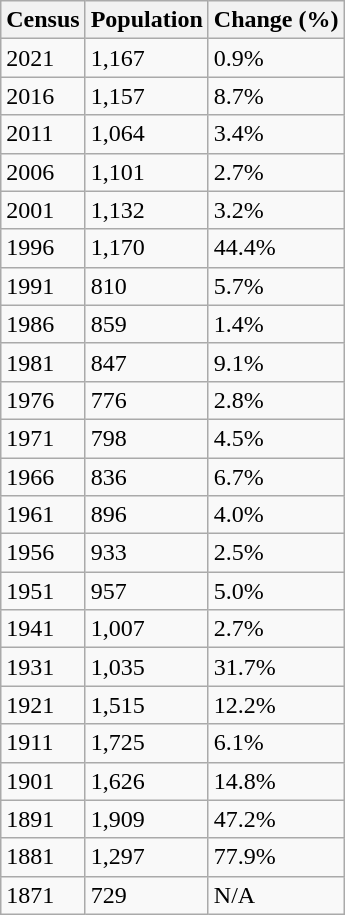<table class="wikitable">
<tr>
<th>Census</th>
<th>Population</th>
<th>Change (%)</th>
</tr>
<tr>
<td>2021</td>
<td>1,167</td>
<td> 0.9%</td>
</tr>
<tr>
<td>2016</td>
<td>1,157</td>
<td> 8.7%</td>
</tr>
<tr>
<td>2011</td>
<td>1,064</td>
<td> 3.4%</td>
</tr>
<tr>
<td>2006</td>
<td>1,101</td>
<td> 2.7%</td>
</tr>
<tr>
<td>2001</td>
<td>1,132</td>
<td> 3.2%</td>
</tr>
<tr>
<td>1996</td>
<td>1,170</td>
<td> 44.4%</td>
</tr>
<tr>
<td>1991</td>
<td>810</td>
<td> 5.7%</td>
</tr>
<tr>
<td>1986</td>
<td>859</td>
<td> 1.4%</td>
</tr>
<tr>
<td>1981</td>
<td>847</td>
<td> 9.1%</td>
</tr>
<tr>
<td>1976</td>
<td>776</td>
<td> 2.8%</td>
</tr>
<tr>
<td>1971</td>
<td>798</td>
<td> 4.5%</td>
</tr>
<tr>
<td>1966</td>
<td>836</td>
<td> 6.7%</td>
</tr>
<tr>
<td>1961</td>
<td>896</td>
<td> 4.0%</td>
</tr>
<tr>
<td>1956</td>
<td>933</td>
<td> 2.5%</td>
</tr>
<tr>
<td>1951</td>
<td>957</td>
<td> 5.0%</td>
</tr>
<tr>
<td>1941</td>
<td>1,007</td>
<td> 2.7%</td>
</tr>
<tr>
<td>1931</td>
<td>1,035</td>
<td> 31.7%</td>
</tr>
<tr>
<td>1921</td>
<td>1,515</td>
<td> 12.2%</td>
</tr>
<tr>
<td>1911</td>
<td>1,725</td>
<td> 6.1%</td>
</tr>
<tr>
<td>1901</td>
<td>1,626</td>
<td> 14.8%</td>
</tr>
<tr>
<td>1891</td>
<td>1,909</td>
<td> 47.2%</td>
</tr>
<tr>
<td>1881</td>
<td>1,297</td>
<td> 77.9%</td>
</tr>
<tr>
<td>1871</td>
<td>729</td>
<td>N/A</td>
</tr>
</table>
